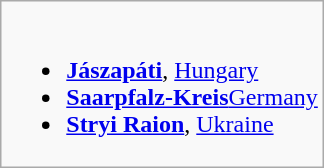<table class="wikitable">
<tr valign="top">
<td><br><ul><li> <strong><a href='#'>Jászapáti</a></strong>, <a href='#'>Hungary</a></li><li> <strong><a href='#'>Saarpfalz-Kreis</a></strong><a href='#'>Germany</a></li><li> <strong><a href='#'>Stryi Raion</a></strong>, <a href='#'>Ukraine</a></li></ul></td>
</tr>
</table>
